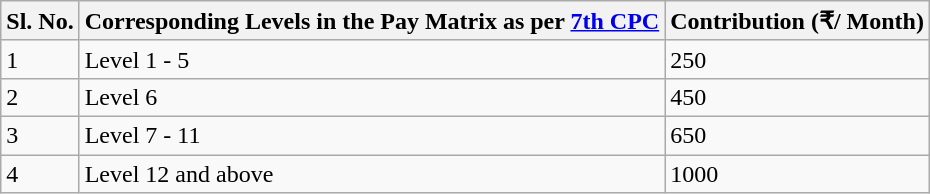<table class="wikitable">
<tr>
<th>Sl. No.</th>
<th>Corresponding Levels in the Pay Matrix as per <a href='#'>7th CPC</a></th>
<th>Contribution (₹/ Month)</th>
</tr>
<tr>
<td>1</td>
<td>Level 1 - 5</td>
<td>250</td>
</tr>
<tr>
<td>2</td>
<td>Level 6</td>
<td>450</td>
</tr>
<tr>
<td>3</td>
<td>Level 7 - 11</td>
<td>650</td>
</tr>
<tr>
<td>4</td>
<td>Level 12 and above</td>
<td>1000</td>
</tr>
</table>
